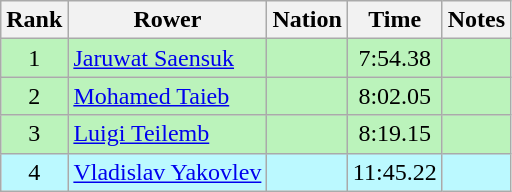<table class="wikitable sortable" style="text-align:center">
<tr>
<th>Rank</th>
<th>Rower</th>
<th>Nation</th>
<th>Time</th>
<th>Notes</th>
</tr>
<tr bgcolor=bbf3bb>
<td>1</td>
<td align=left><a href='#'>Jaruwat Saensuk</a></td>
<td align=left></td>
<td>7:54.38</td>
<td></td>
</tr>
<tr bgcolor=bbf3bb>
<td>2</td>
<td align=left><a href='#'>Mohamed Taieb</a></td>
<td align=left></td>
<td>8:02.05</td>
<td></td>
</tr>
<tr bgcolor=bbf3bb>
<td>3</td>
<td align=left><a href='#'>Luigi Teilemb</a></td>
<td align=left></td>
<td>8:19.15</td>
<td></td>
</tr>
<tr bgcolor=bbf9ff>
<td>4</td>
<td align=left><a href='#'>Vladislav Yakovlev</a></td>
<td align=left></td>
<td>11:45.22</td>
<td></td>
</tr>
</table>
